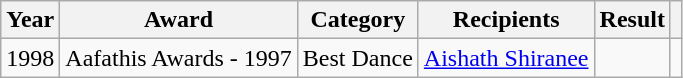<table class="wikitable">
<tr>
<th scope="col">Year</th>
<th scope="col">Award</th>
<th scope="col">Category</th>
<th scope="col">Recipients</th>
<th scope="col">Result</th>
<th scope="col" class="unsortable"></th>
</tr>
<tr>
<td>1998</td>
<td>Aafathis Awards - 1997</td>
<td>Best Dance</td>
<td><a href='#'>Aishath Shiranee</a></td>
<td></td>
<td></td>
</tr>
</table>
